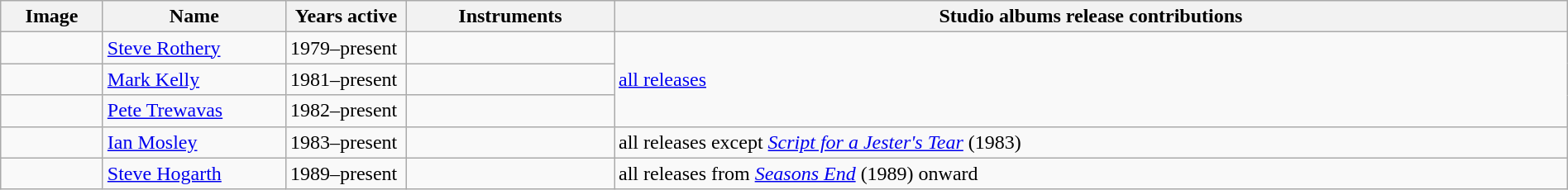<table class="wikitable" width="100%" border="1">
<tr>
<th width="75">Image</th>
<th width="140">Name</th>
<th width="90">Years active</th>
<th width="160">Instruments</th>
<th>Studio albums release contributions</th>
</tr>
<tr>
<td></td>
<td><a href='#'>Steve Rothery</a></td>
<td>1979–present</td>
<td></td>
<td rowspan="3"><a href='#'>all releases</a></td>
</tr>
<tr>
<td></td>
<td><a href='#'>Mark Kelly</a></td>
<td>1981–present</td>
<td></td>
</tr>
<tr>
<td></td>
<td><a href='#'>Pete Trewavas</a></td>
<td>1982–present</td>
<td></td>
</tr>
<tr>
<td></td>
<td><a href='#'>Ian Mosley</a></td>
<td>1983–present</td>
<td></td>
<td>all releases except <em><a href='#'>Script for a Jester's Tear</a></em> (1983)</td>
</tr>
<tr>
<td></td>
<td><a href='#'>Steve Hogarth</a></td>
<td>1989–present</td>
<td></td>
<td>all releases from <em><a href='#'>Seasons End</a></em> (1989) onward</td>
</tr>
</table>
